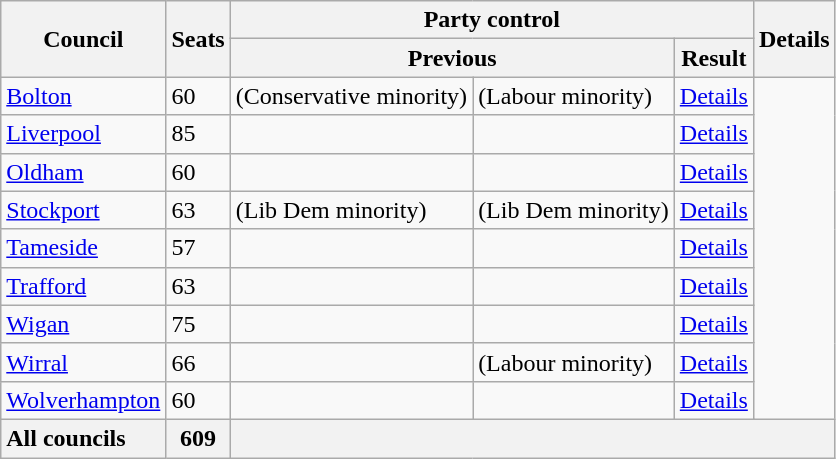<table class="wikitable sortable">
<tr>
<th rowspan="2">Council</th>
<th rowspan="2">Seats</th>
<th colspan="4">Party control</th>
<th rowspan="2">Details</th>
</tr>
<tr>
<th colspan="2">Previous</th>
<th colspan="2">Result</th>
</tr>
<tr>
<td><a href='#'>Bolton</a></td>
<td>60</td>
<td> (Conservative minority)</td>
<td> (Labour minority)</td>
<td><a href='#'>Details</a></td>
</tr>
<tr>
<td><a href='#'>Liverpool</a></td>
<td>85</td>
<td></td>
<td></td>
<td><a href='#'>Details</a></td>
</tr>
<tr>
<td><a href='#'>Oldham</a></td>
<td>60</td>
<td></td>
<td></td>
<td><a href='#'>Details</a></td>
</tr>
<tr>
<td><a href='#'>Stockport</a></td>
<td>63</td>
<td> (Lib Dem minority)</td>
<td> (Lib Dem minority)</td>
<td><a href='#'>Details</a></td>
</tr>
<tr>
<td><a href='#'>Tameside</a></td>
<td>57</td>
<td></td>
<td></td>
<td><a href='#'>Details</a></td>
</tr>
<tr>
<td><a href='#'>Trafford</a></td>
<td>63</td>
<td></td>
<td></td>
<td><a href='#'>Details</a></td>
</tr>
<tr>
<td><a href='#'>Wigan</a></td>
<td>75</td>
<td></td>
<td></td>
<td><a href='#'>Details</a></td>
</tr>
<tr>
<td><a href='#'>Wirral</a></td>
<td>66</td>
<td></td>
<td> (Labour minority)</td>
<td><a href='#'>Details</a></td>
</tr>
<tr>
<td><a href='#'>Wolverhampton</a></td>
<td>60</td>
<td></td>
<td></td>
<td><a href='#'>Details</a></td>
</tr>
<tr>
<th style="text-align:left;">All councils</th>
<th>609</th>
<th colspan="5"></th>
</tr>
</table>
